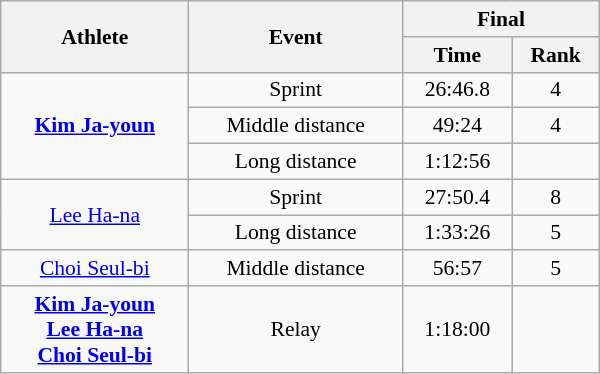<table class="wikitable" style="font-size:90%; text-align:center; width:400px">
<tr>
<th rowspan="2">Athlete</th>
<th rowspan="2">Event</th>
<th colspan="2">Final</th>
</tr>
<tr>
<th>Time</th>
<th>Rank</th>
</tr>
<tr>
<td rowspan=3><strong><a href='#'>Kim Ja-youn</a></strong></td>
<td>Sprint</td>
<td>26:46.8</td>
<td>4</td>
</tr>
<tr>
<td>Middle distance</td>
<td>49:24</td>
<td>4</td>
</tr>
<tr>
<td>Long distance</td>
<td>1:12:56</td>
<td></td>
</tr>
<tr>
<td rowspan=2><a href='#'>Lee Ha-na</a></td>
<td>Sprint</td>
<td>27:50.4</td>
<td>8</td>
</tr>
<tr>
<td>Long distance</td>
<td>1:33:26</td>
<td>5</td>
</tr>
<tr>
<td rowspan=1><a href='#'>Choi Seul-bi</a></td>
<td>Middle distance</td>
<td>56:57</td>
<td>5</td>
</tr>
<tr>
<td rowspan=1><strong><a href='#'>Kim Ja-youn</a> <br> <a href='#'>Lee Ha-na</a> <br> <a href='#'>Choi Seul-bi</a></strong></td>
<td>Relay</td>
<td>1:18:00</td>
<td></td>
</tr>
</table>
